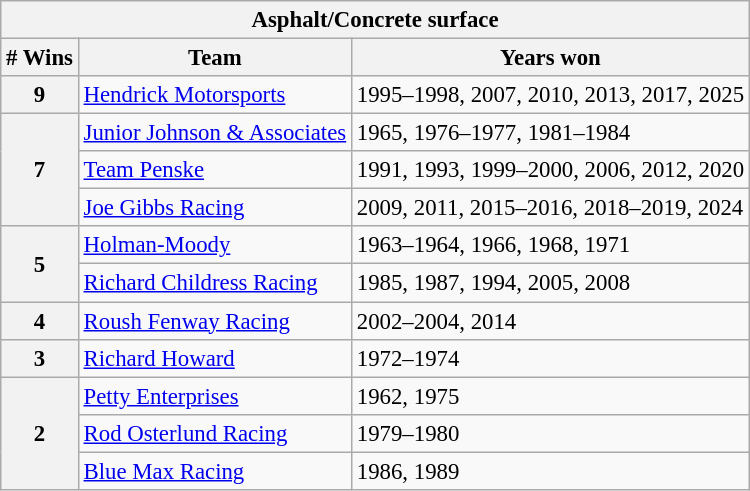<table class="wikitable" style="font-size: 95%;">
<tr>
<th colspan="3">Asphalt/Concrete surface</th>
</tr>
<tr>
<th># Wins</th>
<th>Team</th>
<th>Years won</th>
</tr>
<tr>
<th>9</th>
<td><a href='#'>Hendrick Motorsports</a></td>
<td>1995–1998, 2007, 2010, 2013, 2017, 2025</td>
</tr>
<tr>
<th rowspan="3">7</th>
<td><a href='#'>Junior Johnson & Associates</a></td>
<td>1965, 1976–1977, 1981–1984</td>
</tr>
<tr>
<td><a href='#'>Team Penske</a></td>
<td>1991, 1993, 1999–2000, 2006, 2012, 2020</td>
</tr>
<tr>
<td><a href='#'>Joe Gibbs Racing</a></td>
<td>2009, 2011, 2015–2016, 2018–2019, 2024</td>
</tr>
<tr>
<th rowspan="2">5</th>
<td><a href='#'>Holman-Moody</a></td>
<td>1963–1964, 1966, 1968, 1971</td>
</tr>
<tr>
<td><a href='#'>Richard Childress Racing</a></td>
<td>1985, 1987, 1994, 2005, 2008</td>
</tr>
<tr>
<th>4</th>
<td><a href='#'>Roush Fenway Racing</a></td>
<td>2002–2004, 2014</td>
</tr>
<tr>
<th>3</th>
<td><a href='#'>Richard Howard</a></td>
<td>1972–1974</td>
</tr>
<tr>
<th rowspan="3">2</th>
<td><a href='#'>Petty Enterprises</a></td>
<td>1962, 1975</td>
</tr>
<tr>
<td><a href='#'>Rod Osterlund Racing</a></td>
<td>1979–1980</td>
</tr>
<tr>
<td><a href='#'>Blue Max Racing</a></td>
<td>1986, 1989</td>
</tr>
</table>
